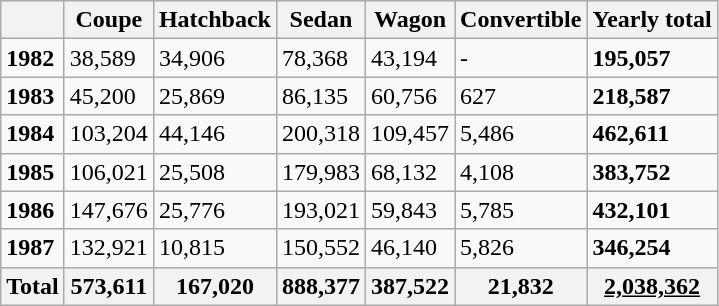<table class="wikitable">
<tr>
<th></th>
<th>Coupe</th>
<th>Hatchback</th>
<th>Sedan</th>
<th>Wagon</th>
<th>Convertible</th>
<th>Yearly total</th>
</tr>
<tr>
<td><strong>1982</strong></td>
<td>38,589</td>
<td>34,906</td>
<td>78,368</td>
<td>43,194</td>
<td>-</td>
<td><strong>195,057</strong></td>
</tr>
<tr>
<td><strong>1983</strong></td>
<td>45,200</td>
<td>25,869</td>
<td>86,135</td>
<td>60,756</td>
<td>627</td>
<td><strong>218,587</strong></td>
</tr>
<tr>
<td><strong>1984</strong></td>
<td>103,204</td>
<td>44,146</td>
<td>200,318</td>
<td>109,457</td>
<td>5,486</td>
<td><strong>462,611</strong></td>
</tr>
<tr>
<td><strong>1985</strong></td>
<td>106,021</td>
<td>25,508</td>
<td>179,983</td>
<td>68,132</td>
<td>4,108</td>
<td><strong>383,752</strong></td>
</tr>
<tr>
<td><strong>1986</strong></td>
<td>147,676</td>
<td>25,776</td>
<td>193,021</td>
<td>59,843</td>
<td>5,785</td>
<td><strong>432,101</strong></td>
</tr>
<tr>
<td><strong>1987</strong></td>
<td>132,921</td>
<td>10,815</td>
<td>150,552</td>
<td>46,140</td>
<td>5,826</td>
<td><strong>346,254</strong></td>
</tr>
<tr>
<th>Total</th>
<th>573,611</th>
<th>167,020</th>
<th>888,377</th>
<th>387,522</th>
<th>21,832</th>
<th><u>2,038,362</u></th>
</tr>
</table>
